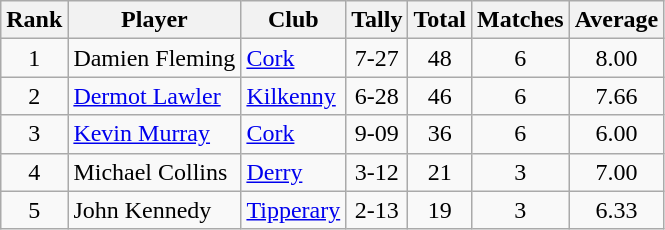<table class="wikitable">
<tr>
<th>Rank</th>
<th>Player</th>
<th>Club</th>
<th>Tally</th>
<th>Total</th>
<th>Matches</th>
<th>Average</th>
</tr>
<tr>
<td rowspan=1 align=center>1</td>
<td>Damien Fleming</td>
<td><a href='#'>Cork</a></td>
<td align=center>7-27</td>
<td align=center>48</td>
<td align=center>6</td>
<td align=center>8.00</td>
</tr>
<tr>
<td rowspan=1 align=center>2</td>
<td><a href='#'>Dermot Lawler</a></td>
<td><a href='#'>Kilkenny</a></td>
<td align=center>6-28</td>
<td align=center>46</td>
<td align=center>6</td>
<td align=center>7.66</td>
</tr>
<tr>
<td rowspan=1 align=center>3</td>
<td><a href='#'>Kevin Murray</a></td>
<td><a href='#'>Cork</a></td>
<td align=center>9-09</td>
<td align=center>36</td>
<td align=center>6</td>
<td align=center>6.00</td>
</tr>
<tr>
<td rowspan=1 align=center>4</td>
<td>Michael Collins</td>
<td><a href='#'>Derry</a></td>
<td align=center>3-12</td>
<td align=center>21</td>
<td align=center>3</td>
<td align=center>7.00</td>
</tr>
<tr>
<td rowspan=1 align=center>5</td>
<td>John Kennedy</td>
<td><a href='#'>Tipperary</a></td>
<td align=center>2-13</td>
<td align=center>19</td>
<td align=center>3</td>
<td align=center>6.33</td>
</tr>
</table>
